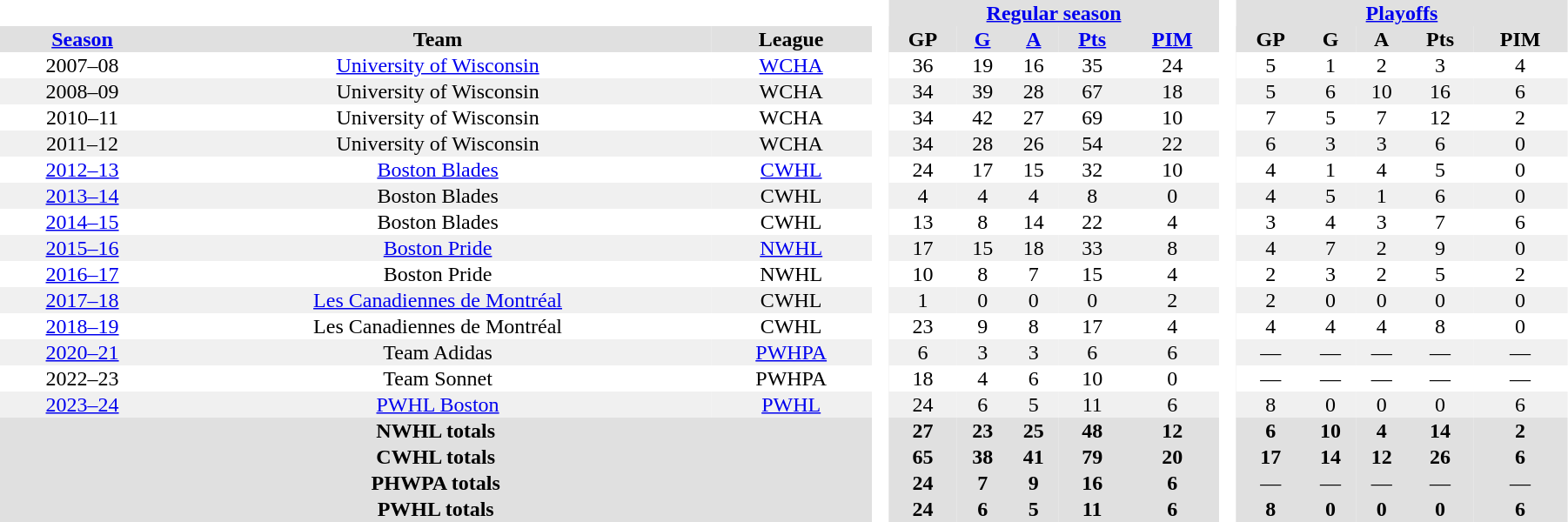<table border="0" cellpadding="1" cellspacing="0" style="text-align:center; width:95%;">
<tr style="background:#e0e0e0;">
<th colspan="3"  bgcolor="#ffffff"> </th>
<th rowspan="102" bgcolor="#ffffff"> </th>
<th colspan="5"><a href='#'>Regular season</a></th>
<th rowspan="102" bgcolor="#ffffff"> </th>
<th colspan="5"><a href='#'>Playoffs</a></th>
</tr>
<tr style="background:#e0e0e0;">
<th><a href='#'>Season</a></th>
<th>Team</th>
<th>League</th>
<th>GP</th>
<th><a href='#'>G</a></th>
<th><a href='#'>A</a></th>
<th><a href='#'>Pts</a></th>
<th><a href='#'>PIM</a></th>
<th>GP</th>
<th>G</th>
<th>A</th>
<th>Pts</th>
<th>PIM</th>
</tr>
<tr>
<td>2007–08</td>
<td><a href='#'>University of Wisconsin</a></td>
<td><a href='#'>WCHA</a></td>
<td>36</td>
<td>19</td>
<td>16</td>
<td>35</td>
<td>24</td>
<td>5</td>
<td>1</td>
<td>2</td>
<td>3</td>
<td>4</td>
</tr>
<tr style="background:#f0f0f0;">
<td>2008–09</td>
<td>University of Wisconsin</td>
<td>WCHA</td>
<td>34</td>
<td>39</td>
<td>28</td>
<td>67</td>
<td>18</td>
<td>5</td>
<td>6</td>
<td>10</td>
<td>16</td>
<td>6</td>
</tr>
<tr>
<td>2010–11</td>
<td>University of Wisconsin</td>
<td>WCHA</td>
<td>34</td>
<td>42</td>
<td>27</td>
<td>69</td>
<td>10</td>
<td>7</td>
<td>5</td>
<td>7</td>
<td>12</td>
<td>2</td>
</tr>
<tr style="background:#f0f0f0;">
<td>2011–12</td>
<td>University of Wisconsin</td>
<td>WCHA</td>
<td>34</td>
<td>28</td>
<td>26</td>
<td>54</td>
<td>22</td>
<td>6</td>
<td>3</td>
<td>3</td>
<td>6</td>
<td>0</td>
</tr>
<tr>
<td><a href='#'>2012–13</a></td>
<td><a href='#'>Boston Blades</a></td>
<td><a href='#'>CWHL</a></td>
<td>24</td>
<td>17</td>
<td>15</td>
<td>32</td>
<td>10</td>
<td>4</td>
<td>1</td>
<td>4</td>
<td>5</td>
<td>0</td>
</tr>
<tr style="background:#f0f0f0;">
<td><a href='#'>2013–14</a></td>
<td>Boston Blades</td>
<td>CWHL</td>
<td>4</td>
<td>4</td>
<td>4</td>
<td>8</td>
<td>0</td>
<td>4</td>
<td>5</td>
<td>1</td>
<td>6</td>
<td>0</td>
</tr>
<tr>
<td><a href='#'>2014–15</a></td>
<td>Boston Blades</td>
<td>CWHL</td>
<td>13</td>
<td>8</td>
<td>14</td>
<td>22</td>
<td>4</td>
<td>3</td>
<td>4</td>
<td>3</td>
<td>7</td>
<td>6</td>
</tr>
<tr style="background:#f0f0f0;">
<td><a href='#'>2015–16</a></td>
<td><a href='#'>Boston Pride</a></td>
<td><a href='#'>NWHL</a></td>
<td>17</td>
<td>15</td>
<td>18</td>
<td>33</td>
<td>8</td>
<td>4</td>
<td>7</td>
<td>2</td>
<td>9</td>
<td>0</td>
</tr>
<tr>
<td><a href='#'>2016–17</a></td>
<td>Boston Pride</td>
<td>NWHL</td>
<td>10</td>
<td>8</td>
<td>7</td>
<td>15</td>
<td>4</td>
<td>2</td>
<td>3</td>
<td>2</td>
<td>5</td>
<td>2</td>
</tr>
<tr style="background:#f0f0f0;">
<td><a href='#'>2017–18</a></td>
<td><a href='#'>Les Canadiennes de Montréal</a></td>
<td>CWHL</td>
<td>1</td>
<td>0</td>
<td>0</td>
<td>0</td>
<td>2</td>
<td>2</td>
<td>0</td>
<td>0</td>
<td>0</td>
<td>0</td>
</tr>
<tr>
<td><a href='#'>2018–19</a></td>
<td>Les Canadiennes de Montréal</td>
<td>CWHL</td>
<td>23</td>
<td>9</td>
<td>8</td>
<td>17</td>
<td>4</td>
<td>4</td>
<td>4</td>
<td>4</td>
<td>8</td>
<td>0</td>
</tr>
<tr style="background:#f0f0f0;">
<td><a href='#'>2020–21</a></td>
<td>Team Adidas</td>
<td><a href='#'>PWHPA</a></td>
<td>6</td>
<td>3</td>
<td>3</td>
<td>6</td>
<td>6</td>
<td>—</td>
<td>—</td>
<td>—</td>
<td>—</td>
<td>—</td>
</tr>
<tr>
<td>2022–23</td>
<td>Team Sonnet</td>
<td>PWHPA</td>
<td>18</td>
<td>4</td>
<td>6</td>
<td>10</td>
<td>0</td>
<td>—</td>
<td>—</td>
<td>—</td>
<td>—</td>
<td>—</td>
</tr>
<tr style="background:#f0f0f0;">
<td><a href='#'>2023–24</a></td>
<td><a href='#'>PWHL Boston</a></td>
<td><a href='#'>PWHL</a></td>
<td>24</td>
<td>6</td>
<td>5</td>
<td>11</td>
<td>6</td>
<td>8</td>
<td>0</td>
<td>0</td>
<td>0</td>
<td>6</td>
</tr>
<tr style="text-align:center; background:#e0e0e0;">
<th colspan=3>NWHL totals</th>
<th>27</th>
<th>23</th>
<th>25</th>
<th>48</th>
<th>12</th>
<th>6</th>
<th>10</th>
<th>4</th>
<th>14</th>
<th>2</th>
</tr>
<tr style="text-align:center; background:#e0e0e0;">
<th colspan=3>CWHL totals</th>
<th>65</th>
<th>38</th>
<th>41</th>
<th>79</th>
<th>20</th>
<th>17</th>
<th>14</th>
<th>12</th>
<th>26</th>
<th>6</th>
</tr>
<tr style="text-align:center; background:#e0e0e0;">
<th colspan="3">PHWPA totals</th>
<th>24</th>
<th>7</th>
<th>9</th>
<th>16</th>
<th>6</th>
<td>—</td>
<td>—</td>
<td>—</td>
<td>—</td>
<td>—</td>
</tr>
<tr style="text-align:center; background:#e0e0e0;">
<th colspan="3">PWHL totals</th>
<th>24</th>
<th>6</th>
<th>5</th>
<th>11</th>
<th>6</th>
<th>8</th>
<th>0</th>
<th>0</th>
<th>0</th>
<th>6</th>
</tr>
</table>
